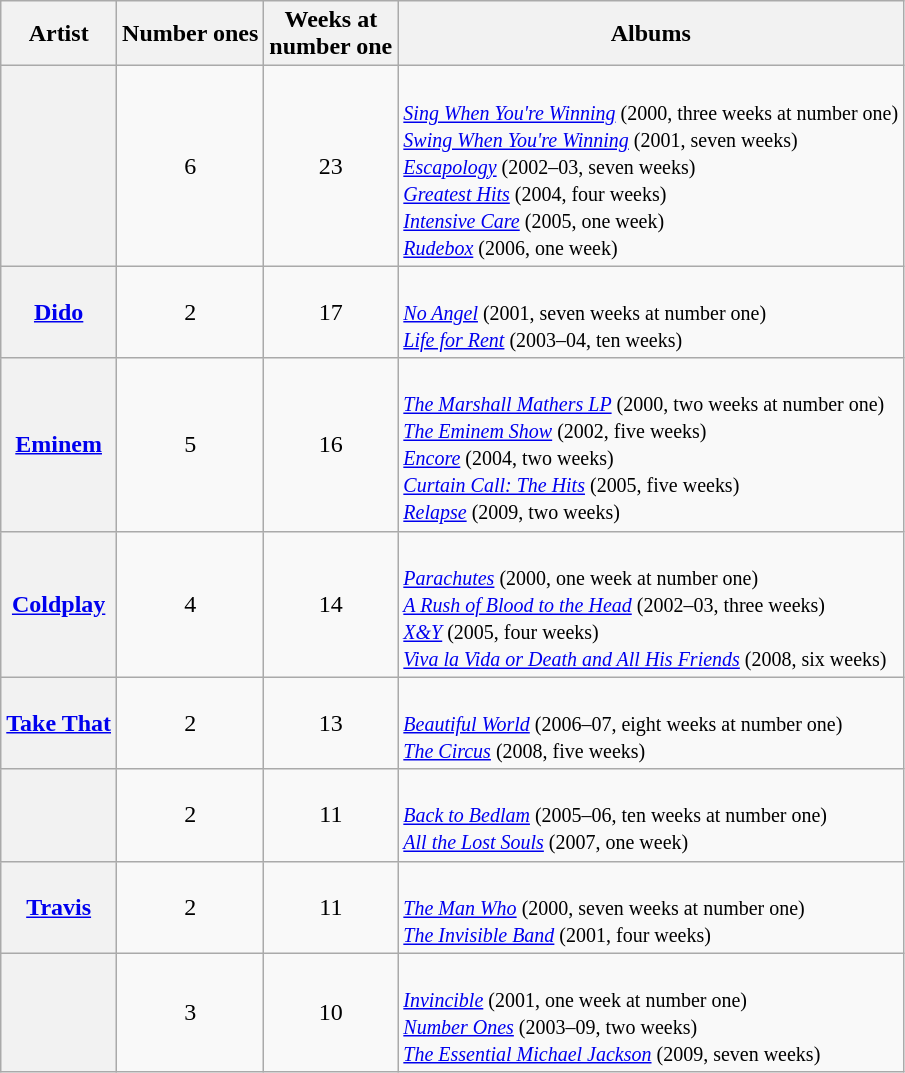<table class="wikitable plainrowheaders sortable">
<tr>
<th scope=col>Artist</th>
<th scope=col>Number ones</th>
<th scope=col>Weeks at<br>number one</th>
<th scope=col class=unsortable>Albums</th>
</tr>
<tr>
<th scope=row></th>
<td align=center>6</td>
<td align=center>23</td>
<td><br><small><em><a href='#'>Sing When You're Winning</a></em> (2000, three weeks at number one)</small><br>
<small><em><a href='#'>Swing When You're Winning</a></em> (2001, seven weeks)</small><br>
<small><em><a href='#'>Escapology</a></em> (2002–03, seven weeks)</small><br>
<small><em><a href='#'>Greatest Hits</a></em> (2004, four weeks)</small><br>
<small><em><a href='#'>Intensive Care</a></em> (2005, one week)</small><br>
<small><em><a href='#'>Rudebox</a></em> (2006, one week)</small><br></td>
</tr>
<tr>
<th scope=row><a href='#'>Dido</a></th>
<td align=center>2</td>
<td align=center>17</td>
<td><br><small><em><a href='#'>No Angel</a></em> (2001, seven weeks at number one)</small><br>
<small><em><a href='#'>Life for Rent</a></em> (2003–04, ten weeks)</small><br></td>
</tr>
<tr>
<th scope=row><a href='#'>Eminem</a></th>
<td align=center>5</td>
<td align=center>16</td>
<td><br><small><em><a href='#'>The Marshall Mathers LP</a></em> (2000, two weeks at number one)</small><br>
<small><em><a href='#'>The Eminem Show</a></em> (2002, five weeks)</small><br>
<small><em><a href='#'>Encore</a></em> (2004, two weeks)</small><br>
<small><em><a href='#'>Curtain Call: The Hits</a></em> (2005, five weeks)</small><br>
<small><em><a href='#'>Relapse</a></em> (2009, two weeks)</small><br></td>
</tr>
<tr>
<th scope=row><a href='#'>Coldplay</a></th>
<td align=center>4</td>
<td align=center>14</td>
<td><br><small><em><a href='#'>Parachutes</a></em> (2000, one week at number one)</small><br>
<small><em><a href='#'>A Rush of Blood to the Head</a></em> (2002–03, three weeks)</small><br>
<small><em><a href='#'>X&Y</a></em> (2005, four weeks)</small><br>
<small><em><a href='#'>Viva la Vida or Death and All His Friends</a></em> (2008, six weeks)</small><br></td>
</tr>
<tr>
<th scope=row><a href='#'>Take That</a></th>
<td align=center>2</td>
<td align=center>13</td>
<td><br><small><em><a href='#'>Beautiful World</a></em> (2006–07, eight weeks at number one)</small><br>
<small><em><a href='#'>The Circus</a></em> (2008, five weeks)</small><br></td>
</tr>
<tr>
<th scope=row></th>
<td align=center>2</td>
<td align=center>11</td>
<td><br><small><em><a href='#'>Back to Bedlam</a></em> (2005–06, ten weeks at number one)</small><br>
<small><em><a href='#'>All the Lost Souls</a></em> (2007, one week)</small><br></td>
</tr>
<tr>
<th scope=row><a href='#'>Travis</a></th>
<td align=center>2</td>
<td align=center>11</td>
<td><br><small><em><a href='#'>The Man Who</a></em> (2000, seven weeks at number one)</small><br>
<small><em><a href='#'>The Invisible Band</a></em> (2001, four weeks)</small><br></td>
</tr>
<tr>
<th scope=row></th>
<td align=center>3</td>
<td align=center>10</td>
<td><br><small><em><a href='#'>Invincible</a></em> (2001, one week at number one)</small><br>
<small><em><a href='#'>Number Ones</a></em> (2003–09, two weeks)</small><br>
<small><em><a href='#'>The Essential Michael Jackson</a></em> (2009, seven weeks)</small><br></td>
</tr>
</table>
